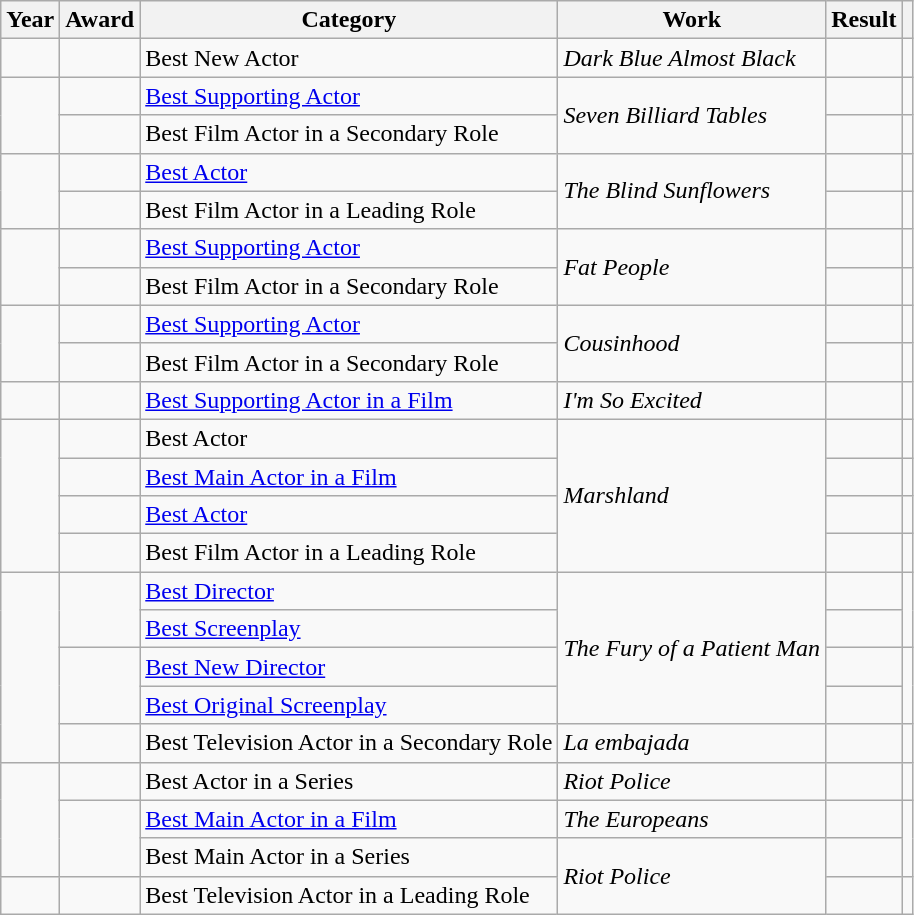<table class="wikitable sortable plainrowheaders">
<tr>
<th>Year</th>
<th>Award</th>
<th>Category</th>
<th>Work</th>
<th>Result</th>
<th scope="col" class="unsortable"></th>
</tr>
<tr>
<td></td>
<td></td>
<td>Best New Actor</td>
<td><em>Dark Blue Almost Black</em></td>
<td></td>
<td></td>
</tr>
<tr>
<td rowspan = "2"></td>
<td></td>
<td><a href='#'>Best Supporting Actor</a></td>
<td rowspan = "2"><em>Seven Billiard Tables</em></td>
<td></td>
<td></td>
</tr>
<tr>
<td></td>
<td>Best Film Actor in a Secondary Role</td>
<td></td>
<td></td>
</tr>
<tr>
<td rowspan = "2"></td>
<td></td>
<td><a href='#'>Best Actor</a></td>
<td rowspan = "2"><em>The Blind Sunflowers</em></td>
<td></td>
<td></td>
</tr>
<tr>
<td></td>
<td>Best Film Actor in a Leading Role</td>
<td></td>
<td></td>
</tr>
<tr>
<td rowspan = "2"></td>
<td></td>
<td><a href='#'>Best Supporting Actor</a></td>
<td rowspan = "2"><em>Fat People</em></td>
<td></td>
<td></td>
</tr>
<tr>
<td></td>
<td>Best Film Actor in a Secondary Role</td>
<td></td>
<td></td>
</tr>
<tr>
<td rowspan = "2"></td>
<td></td>
<td><a href='#'>Best Supporting Actor</a></td>
<td rowspan = "2"><em>Cousinhood</em></td>
<td></td>
<td></td>
</tr>
<tr>
<td></td>
<td>Best Film Actor in a Secondary Role</td>
<td></td>
<td></td>
</tr>
<tr>
<td></td>
<td></td>
<td><a href='#'>Best Supporting Actor in a Film</a></td>
<td><em>I'm So Excited</em></td>
<td></td>
<td></td>
</tr>
<tr>
<td rowspan = "4"></td>
<td></td>
<td>Best Actor</td>
<td rowspan = "4"><em>Marshland</em></td>
<td></td>
<td></td>
</tr>
<tr>
<td></td>
<td><a href='#'>Best Main Actor in a Film</a></td>
<td></td>
<td></td>
</tr>
<tr>
<td></td>
<td><a href='#'>Best Actor</a></td>
<td></td>
<td></td>
</tr>
<tr>
<td></td>
<td>Best Film Actor in a Leading Role</td>
<td></td>
<td></td>
</tr>
<tr>
<td rowspan = "5"></td>
<td rowspan = "2"></td>
<td><a href='#'>Best Director</a></td>
<td rowspan = "4"><em>The Fury of a Patient Man</em></td>
<td></td>
<td rowspan = "2"></td>
</tr>
<tr>
<td><a href='#'>Best Screenplay</a></td>
<td></td>
</tr>
<tr>
<td rowspan = "2"></td>
<td><a href='#'>Best New Director</a></td>
<td></td>
<td rowspan = "2"></td>
</tr>
<tr>
<td><a href='#'>Best Original Screenplay</a></td>
<td></td>
</tr>
<tr>
<td></td>
<td>Best Television Actor in a Secondary Role</td>
<td><em>La embajada</em></td>
<td></td>
<td></td>
</tr>
<tr>
<td rowspan = "3"></td>
<td></td>
<td>Best Actor in a Series</td>
<td><em>Riot Police</em></td>
<td></td>
<td></td>
</tr>
<tr>
<td rowspan = "2"></td>
<td><a href='#'>Best Main Actor in a Film</a></td>
<td><em>The Europeans</em></td>
<td></td>
<td rowspan = "2"></td>
</tr>
<tr>
<td>Best Main Actor in a Series</td>
<td rowspan = "2"><em>Riot Police</em></td>
<td></td>
</tr>
<tr>
<td rowspan = "1"></td>
<td></td>
<td>Best Television Actor in a Leading Role</td>
<td></td>
<td></td>
</tr>
</table>
